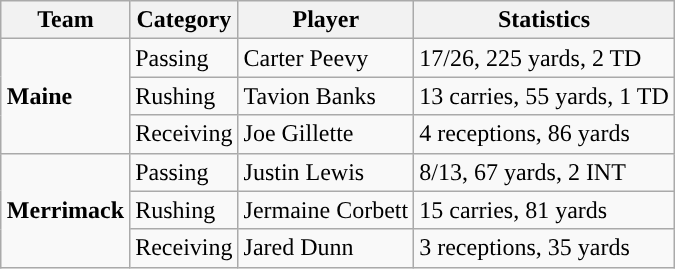<table class="wikitable" style="float: right;">
<tr>
<th>Team</th>
<th>Category</th>
<th>Player</th>
<th>Statistics</th>
</tr>
<tr>
<td rowspan=3><strong>Maine</strong></td>
<td>Passing</td>
<td>Carter Peevy</td>
<td>17/26, 225 yards, 2 TD</td>
</tr>
<tr>
<td>Rushing</td>
<td>Tavion Banks</td>
<td>13 carries, 55 yards, 1 TD</td>
</tr>
<tr>
<td>Receiving</td>
<td>Joe Gillette</td>
<td>4 receptions, 86 yards</td>
</tr>
<tr>
<td rowspan=3><strong>Merrimack</strong></td>
<td>Passing</td>
<td>Justin Lewis</td>
<td>8/13, 67 yards, 2 INT</td>
</tr>
<tr>
<td>Rushing</td>
<td>Jermaine Corbett</td>
<td>15 carries, 81 yards</td>
</tr>
<tr>
<td>Receiving</td>
<td>Jared Dunn</td>
<td>3 receptions, 35 yards</td>
</tr>
</table>
